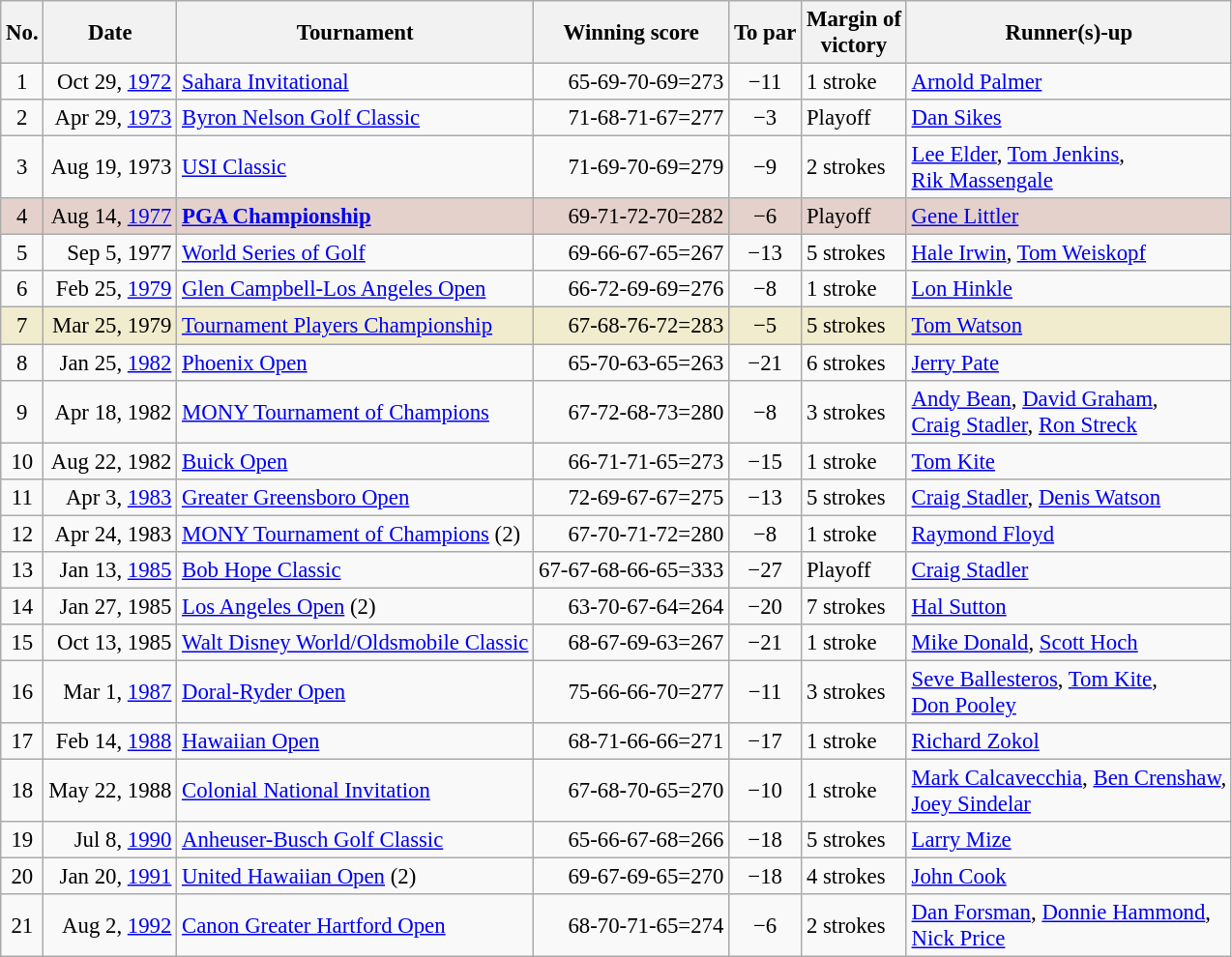<table class="wikitable" style="font-size:95%;">
<tr>
<th>No.</th>
<th>Date</th>
<th>Tournament</th>
<th>Winning score</th>
<th>To par</th>
<th>Margin of<br>victory</th>
<th>Runner(s)-up</th>
</tr>
<tr>
<td align=center>1</td>
<td align=right>Oct 29, <a href='#'>1972</a></td>
<td><a href='#'>Sahara Invitational</a></td>
<td align=right>65-69-70-69=273</td>
<td align=center>−11</td>
<td>1 stroke</td>
<td> <a href='#'>Arnold Palmer</a></td>
</tr>
<tr>
<td align=center>2</td>
<td align=right>Apr 29, <a href='#'>1973</a></td>
<td><a href='#'>Byron Nelson Golf Classic</a></td>
<td align=right>71-68-71-67=277</td>
<td align=center>−3</td>
<td>Playoff</td>
<td> <a href='#'>Dan Sikes</a></td>
</tr>
<tr>
<td align=center>3</td>
<td align=right>Aug 19, 1973</td>
<td><a href='#'>USI Classic</a></td>
<td align=right>71-69-70-69=279</td>
<td align=center>−9</td>
<td>2 strokes</td>
<td> <a href='#'>Lee Elder</a>,  <a href='#'>Tom Jenkins</a>,<br> <a href='#'>Rik Massengale</a></td>
</tr>
<tr style="background:#e5d1cb;">
<td align=center>4</td>
<td align=right>Aug 14, <a href='#'>1977</a></td>
<td><strong><a href='#'>PGA Championship</a></strong></td>
<td align=right>69-71-72-70=282</td>
<td align=center>−6</td>
<td>Playoff</td>
<td> <a href='#'>Gene Littler</a></td>
</tr>
<tr>
<td align=center>5</td>
<td align=right>Sep 5, 1977</td>
<td><a href='#'>World Series of Golf</a></td>
<td align=right>69-66-67-65=267</td>
<td align=center>−13</td>
<td>5 strokes</td>
<td> <a href='#'>Hale Irwin</a>,   <a href='#'>Tom Weiskopf</a></td>
</tr>
<tr>
<td align=center>6</td>
<td align=right>Feb 25, <a href='#'>1979</a></td>
<td><a href='#'>Glen Campbell-Los Angeles Open</a></td>
<td align=right>66-72-69-69=276</td>
<td align=center>−8</td>
<td>1 stroke</td>
<td> <a href='#'>Lon Hinkle</a></td>
</tr>
<tr style="background:#f2ecce;">
<td align=center>7</td>
<td align=right>Mar 25, 1979</td>
<td><a href='#'>Tournament Players Championship</a></td>
<td align=right>67-68-76-72=283</td>
<td align=center>−5</td>
<td>5 strokes</td>
<td> <a href='#'>Tom Watson</a></td>
</tr>
<tr>
<td align=center>8</td>
<td align=right>Jan 25, <a href='#'>1982</a></td>
<td><a href='#'>Phoenix Open</a></td>
<td align=right>65-70-63-65=263</td>
<td align=center>−21</td>
<td>6 strokes</td>
<td> <a href='#'>Jerry Pate</a></td>
</tr>
<tr>
<td align=center>9</td>
<td align=right>Apr 18, 1982</td>
<td><a href='#'>MONY Tournament of Champions</a></td>
<td align=right>67-72-68-73=280</td>
<td align=center>−8</td>
<td>3 strokes</td>
<td> <a href='#'>Andy Bean</a>,  <a href='#'>David Graham</a>,<br> <a href='#'>Craig Stadler</a>,  <a href='#'>Ron Streck</a></td>
</tr>
<tr>
<td align=center>10</td>
<td align=right>Aug 22, 1982</td>
<td><a href='#'>Buick Open</a></td>
<td align=right>66-71-71-65=273</td>
<td align=center>−15</td>
<td>1 stroke</td>
<td> <a href='#'>Tom Kite</a></td>
</tr>
<tr>
<td align=center>11</td>
<td align=right>Apr 3, <a href='#'>1983</a></td>
<td><a href='#'>Greater Greensboro Open</a></td>
<td align=right>72-69-67-67=275</td>
<td align=center>−13</td>
<td>5 strokes</td>
<td> <a href='#'>Craig Stadler</a>,  <a href='#'>Denis Watson</a></td>
</tr>
<tr>
<td align=center>12</td>
<td align=right>Apr 24, 1983</td>
<td><a href='#'>MONY Tournament of Champions</a> (2)</td>
<td align=right>67-70-71-72=280</td>
<td align=center>−8</td>
<td>1 stroke</td>
<td> <a href='#'>Raymond Floyd</a></td>
</tr>
<tr>
<td align=center>13</td>
<td align=right>Jan 13, <a href='#'>1985</a></td>
<td><a href='#'>Bob Hope Classic</a></td>
<td align=right>67-67-68-66-65=333</td>
<td align=center>−27</td>
<td>Playoff</td>
<td> <a href='#'>Craig Stadler</a></td>
</tr>
<tr>
<td align=center>14</td>
<td align=right>Jan 27, 1985</td>
<td><a href='#'>Los Angeles Open</a> (2)</td>
<td align=right>63-70-67-64=264</td>
<td align=center>−20</td>
<td>7 strokes</td>
<td> <a href='#'>Hal Sutton</a></td>
</tr>
<tr>
<td align=center>15</td>
<td align=right>Oct 13, 1985</td>
<td><a href='#'>Walt Disney World/Oldsmobile Classic</a></td>
<td align=right>68-67-69-63=267</td>
<td align=center>−21</td>
<td>1 stroke</td>
<td> <a href='#'>Mike Donald</a>,  <a href='#'>Scott Hoch</a></td>
</tr>
<tr>
<td align=center>16</td>
<td align=right>Mar 1, <a href='#'>1987</a></td>
<td><a href='#'>Doral-Ryder Open</a></td>
<td align=right>75-66-66-70=277</td>
<td align=center>−11</td>
<td>3 strokes</td>
<td> <a href='#'>Seve Ballesteros</a>,  <a href='#'>Tom Kite</a>,<br> <a href='#'>Don Pooley</a></td>
</tr>
<tr>
<td align=center>17</td>
<td align=right>Feb 14, <a href='#'>1988</a></td>
<td><a href='#'>Hawaiian Open</a></td>
<td align=right>68-71-66-66=271</td>
<td align=center>−17</td>
<td>1 stroke</td>
<td> <a href='#'>Richard Zokol</a></td>
</tr>
<tr>
<td align=center>18</td>
<td align=right>May 22, 1988</td>
<td><a href='#'>Colonial National Invitation</a></td>
<td align=right>67-68-70-65=270</td>
<td align=center>−10</td>
<td>1 stroke</td>
<td> <a href='#'>Mark Calcavecchia</a>,  <a href='#'>Ben Crenshaw</a>,<br> <a href='#'>Joey Sindelar</a></td>
</tr>
<tr>
<td align=center>19</td>
<td align=right>Jul 8, <a href='#'>1990</a></td>
<td><a href='#'>Anheuser-Busch Golf Classic</a></td>
<td align=right>65-66-67-68=266</td>
<td align=center>−18</td>
<td>5 strokes</td>
<td> <a href='#'>Larry Mize</a></td>
</tr>
<tr>
<td align=center>20</td>
<td align=right>Jan 20, <a href='#'>1991</a></td>
<td><a href='#'>United Hawaiian Open</a> (2)</td>
<td align=right>69-67-69-65=270</td>
<td align=center>−18</td>
<td>4 strokes</td>
<td> <a href='#'>John Cook</a></td>
</tr>
<tr>
<td align=center>21</td>
<td align=right>Aug 2, <a href='#'>1992</a></td>
<td><a href='#'>Canon Greater Hartford Open</a></td>
<td align=right>68-70-71-65=274</td>
<td align=center>−6</td>
<td>2 strokes</td>
<td> <a href='#'>Dan Forsman</a>,  <a href='#'>Donnie Hammond</a>,<br> <a href='#'>Nick Price</a></td>
</tr>
</table>
